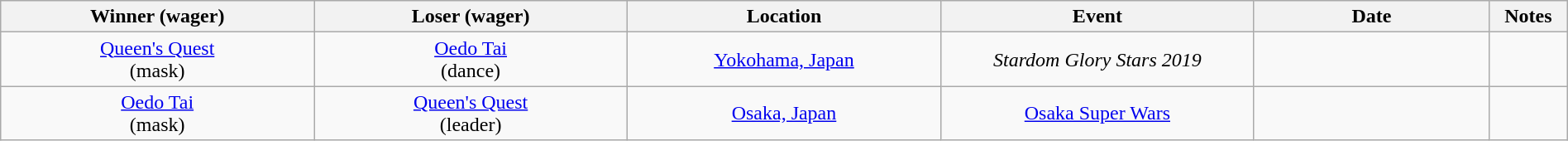<table class="wikitable sortable" width=100%  style="text-align: center">
<tr>
<th width=20% scope="col">Winner (wager)</th>
<th width=20% scope="col">Loser (wager)</th>
<th width=20% scope="col">Location</th>
<th width=20% scope="col">Event</th>
<th width=15% scope="col">Date</th>
<th class="unsortable" width=5% scope="col">Notes</th>
</tr>
<tr>
<td><a href='#'>Queen's Quest</a><br> (mask)</td>
<td><a href='#'>Oedo Tai</a><br> (dance)</td>
<td><a href='#'>Yokohama, Japan</a></td>
<td><em>Stardom Glory Stars 2019</em><br></td>
<td></td>
<td></td>
</tr>
<tr>
<td><a href='#'>Oedo Tai</a><br> (mask)</td>
<td><a href='#'>Queen's Quest</a><br> (leader)</td>
<td><a href='#'>Osaka, Japan</a></td>
<td><a href='#'>Osaka Super Wars</a></td>
<td></td>
<td></td>
</tr>
</table>
